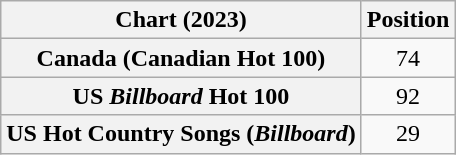<table class="wikitable sortable plainrowheaders" style="text-align:center">
<tr>
<th scope="col">Chart (2023)</th>
<th scope="col">Position</th>
</tr>
<tr>
<th scope="row">Canada (Canadian Hot 100)</th>
<td>74</td>
</tr>
<tr>
<th scope="row">US <em>Billboard</em> Hot 100</th>
<td>92</td>
</tr>
<tr>
<th scope="row">US Hot Country Songs (<em>Billboard</em>)</th>
<td>29</td>
</tr>
</table>
